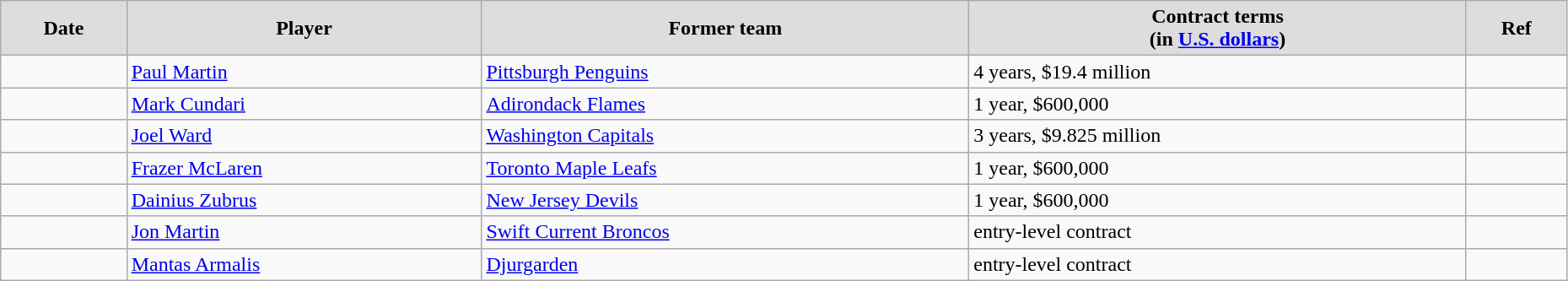<table class="wikitable" width=98%>
<tr align="center" bgcolor="#dddddd">
<td><strong>Date</strong></td>
<td><strong>Player</strong></td>
<td><strong>Former team</strong></td>
<td><strong>Contract terms</strong><br><strong>(in <a href='#'>U.S. dollars</a>)</strong></td>
<td><strong>Ref</strong></td>
</tr>
<tr>
<td></td>
<td><a href='#'>Paul Martin</a></td>
<td><a href='#'>Pittsburgh Penguins</a></td>
<td>4 years, $19.4 million</td>
<td></td>
</tr>
<tr>
<td></td>
<td><a href='#'>Mark Cundari</a></td>
<td><a href='#'>Adirondack Flames</a></td>
<td>1 year, $600,000</td>
<td></td>
</tr>
<tr>
<td></td>
<td><a href='#'>Joel Ward</a></td>
<td><a href='#'>Washington Capitals</a></td>
<td>3 years, $9.825 million</td>
<td></td>
</tr>
<tr>
<td></td>
<td><a href='#'>Frazer McLaren</a></td>
<td><a href='#'>Toronto Maple Leafs</a></td>
<td>1 year, $600,000</td>
<td></td>
</tr>
<tr>
<td></td>
<td><a href='#'>Dainius Zubrus</a></td>
<td><a href='#'>New Jersey Devils</a></td>
<td>1 year, $600,000</td>
<td></td>
</tr>
<tr>
<td></td>
<td><a href='#'>Jon Martin</a></td>
<td><a href='#'>Swift Current Broncos</a></td>
<td>entry-level contract</td>
<td></td>
</tr>
<tr>
<td></td>
<td><a href='#'>Mantas Armalis</a></td>
<td><a href='#'>Djurgarden</a></td>
<td>entry-level contract</td>
<td></td>
</tr>
</table>
